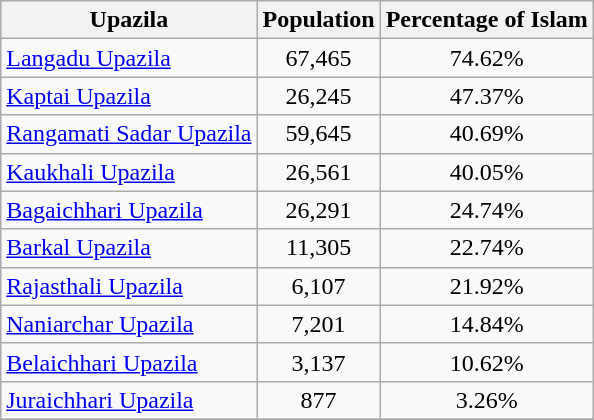<table class="wikitable sortable static-row-numbers static-row-header-text defaultleft col2right hover-highlight">
<tr>
<th>Upazila</th>
<th>Population</th>
<th>Percentage of Islam</th>
</tr>
<tr>
<td><a href='#'>Langadu Upazila</a></td>
<td align=center>67,465</td>
<td align='center'>74.62%</td>
</tr>
<tr>
<td><a href='#'>Kaptai Upazila</a></td>
<td align=center>26,245</td>
<td align=center>47.37%</td>
</tr>
<tr>
<td><a href='#'>Rangamati Sadar Upazila</a></td>
<td align=center>59,645</td>
<td align=center>40.69%</td>
</tr>
<tr>
<td><a href='#'>Kaukhali Upazila</a></td>
<td align=center>26,561</td>
<td align=center>40.05%</td>
</tr>
<tr>
<td><a href='#'>Bagaichhari Upazila</a></td>
<td align=center>26,291</td>
<td align=center>24.74%</td>
</tr>
<tr>
<td><a href='#'>Barkal Upazila</a></td>
<td align=center>11,305</td>
<td align=center>22.74%</td>
</tr>
<tr>
<td><a href='#'>Rajasthali Upazila</a></td>
<td align=center>6,107</td>
<td align=center>21.92%</td>
</tr>
<tr>
<td><a href='#'>Naniarchar Upazila</a></td>
<td align=center>7,201</td>
<td align=center>14.84%</td>
</tr>
<tr>
<td><a href='#'>Belaichhari Upazila</a></td>
<td align=center>3,137</td>
<td align=center>10.62%</td>
</tr>
<tr>
<td><a href='#'>Juraichhari Upazila</a></td>
<td align=center>877</td>
<td align=center>3.26%</td>
</tr>
<tr>
</tr>
</table>
